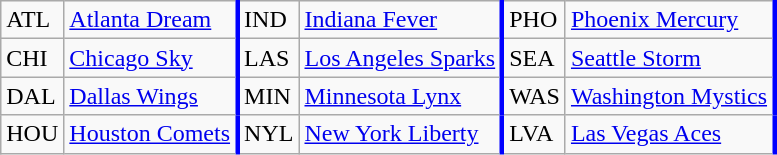<table class="wikitable" align=center>
<tr>
<td>ATL</td>
<td style="border-right: solid blue"><a href='#'>Atlanta Dream</a></td>
<td>IND</td>
<td style="border-right: solid blue"><a href='#'>Indiana Fever</a></td>
<td>PHO</td>
<td style="border-right: solid blue"><a href='#'>Phoenix Mercury</a></td>
</tr>
<tr>
<td>CHI</td>
<td style="border-right: solid blue"><a href='#'>Chicago Sky</a></td>
<td>LAS</td>
<td style="border-right: solid blue"><a href='#'>Los Angeles Sparks</a></td>
<td>SEA</td>
<td style="border-right: solid blue"><a href='#'>Seattle Storm</a></td>
</tr>
<tr>
<td>DAL</td>
<td style="border-right: solid blue"><a href='#'>Dallas Wings</a></td>
<td>MIN</td>
<td style="border-right: solid blue"><a href='#'>Minnesota Lynx</a></td>
<td>WAS</td>
<td style="border-right: solid blue"><a href='#'>Washington Mystics</a></td>
</tr>
<tr>
<td>HOU</td>
<td style="border-right: solid blue"><a href='#'>Houston Comets</a></td>
<td>NYL</td>
<td style="border-right: solid blue"><a href='#'>New York Liberty</a></td>
<td>LVA</td>
<td style="border-right: solid blue"><a href='#'>Las Vegas Aces</a></td>
</tr>
</table>
